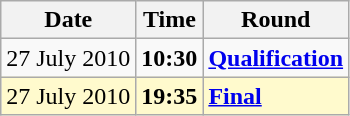<table class="wikitable">
<tr>
<th>Date</th>
<th>Time</th>
<th>Round</th>
</tr>
<tr>
<td>27 July 2010</td>
<td><strong>10:30</strong></td>
<td><strong><a href='#'>Qualification</a></strong></td>
</tr>
<tr style=background:lemonchiffon>
<td>27 July 2010</td>
<td><strong>19:35</strong></td>
<td><strong><a href='#'>Final</a></strong></td>
</tr>
</table>
